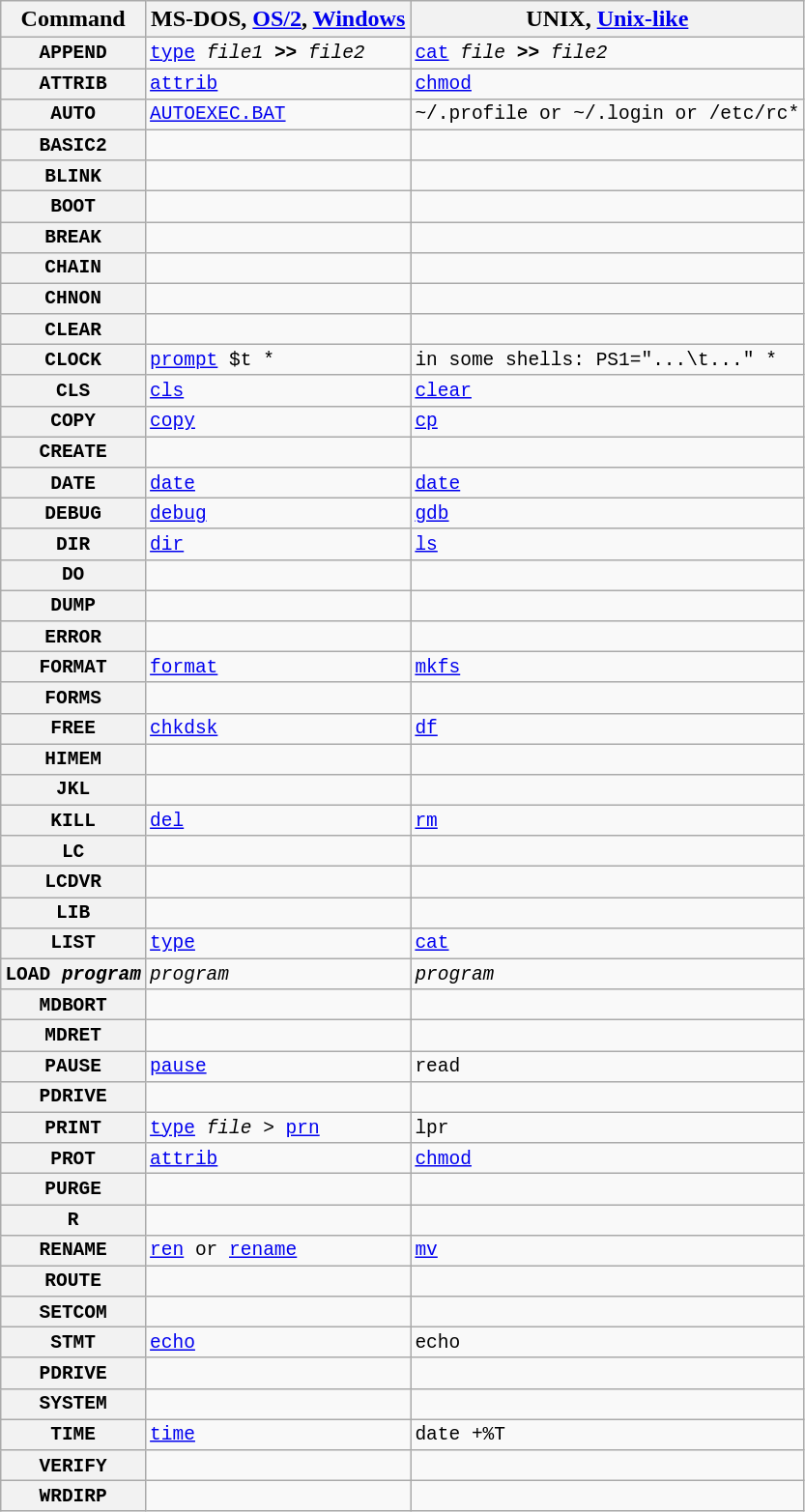<table class="wikitable">
<tr>
<th>Command</th>
<th>MS-DOS, <a href='#'>OS/2</a>, <a href='#'>Windows</a></th>
<th>UNIX, <a href='#'>Unix-like</a></th>
</tr>
<tr style="font-family:monospace;">
<th>APPEND</th>
<td><a href='#'>type</a> <em>file1</em> <strong>>></strong> <em>file2</em></td>
<td><a href='#'>cat</a> <em>file</em> <strong>>></strong> <em>file2</em></td>
</tr>
<tr style="font-family:monospace;">
<th>ATTRIB</th>
<td><a href='#'>attrib</a></td>
<td><a href='#'>chmod</a></td>
</tr>
<tr style="font-family:monospace;">
<th>AUTO</th>
<td><a href='#'>AUTOEXEC.BAT</a></td>
<td>~/.profile or ~/.login or /etc/rc*</td>
</tr>
<tr style="font-family:monospace;">
<th>BASIC2</th>
<td></td>
<td></td>
</tr>
<tr style="font-family:monospace;">
<th>BLINK</th>
<td></td>
<td></td>
</tr>
<tr style="font-family:monospace;">
<th>BOOT</th>
<td></td>
<td></td>
</tr>
<tr style="font-family:monospace;">
<th>BREAK</th>
<td></td>
<td></td>
</tr>
<tr style="font-family:monospace;">
<th>CHAIN</th>
<td></td>
<td></td>
</tr>
<tr style="font-family:monospace;">
<th>CHNON</th>
<td></td>
<td></td>
</tr>
<tr style="font-family:monospace;">
<th>CLEAR</th>
<td></td>
<td></td>
</tr>
<tr style="font-family:monospace;">
<th>CLOCK</th>
<td><a href='#'>prompt</a> $t *</td>
<td>in some shells: PS1="...\t..." *</td>
</tr>
<tr style="font-family:monospace;">
<th>CLS</th>
<td><a href='#'>cls</a></td>
<td><a href='#'>clear</a></td>
</tr>
<tr style="font-family:monospace;">
<th>COPY</th>
<td><a href='#'>copy</a></td>
<td><a href='#'>cp</a></td>
</tr>
<tr style="font-family:monospace;">
<th>CREATE</th>
<td></td>
<td></td>
</tr>
<tr style="font-family:monospace;">
<th>DATE</th>
<td><a href='#'>date</a></td>
<td><a href='#'>date</a></td>
</tr>
<tr style="font-family:monospace;">
<th>DEBUG</th>
<td><a href='#'>debug</a></td>
<td><a href='#'>gdb</a></td>
</tr>
<tr style="font-family:monospace;">
<th>DIR</th>
<td><a href='#'>dir</a></td>
<td><a href='#'>ls</a></td>
</tr>
<tr style="font-family:monospace;">
<th>DO</th>
<td></td>
<td></td>
</tr>
<tr style="font-family:monospace;">
<th>DUMP</th>
<td></td>
<td></td>
</tr>
<tr style="font-family:monospace;">
<th>ERROR</th>
<td></td>
<td></td>
</tr>
<tr style="font-family:monospace;">
<th>FORMAT</th>
<td><a href='#'>format</a></td>
<td><a href='#'>mkfs</a></td>
</tr>
<tr style="font-family:monospace;">
<th>FORMS</th>
<td></td>
<td></td>
</tr>
<tr style="font-family:monospace;">
<th>FREE</th>
<td><a href='#'>chkdsk</a></td>
<td><a href='#'>df</a></td>
</tr>
<tr style="font-family:monospace;">
<th>HIMEM</th>
<td></td>
<td></td>
</tr>
<tr style="font-family:monospace;">
<th>JKL</th>
<td></td>
<td></td>
</tr>
<tr style="font-family:monospace;">
<th>KILL</th>
<td><a href='#'>del</a></td>
<td><a href='#'>rm</a></td>
</tr>
<tr style="font-family:monospace;">
<th>LC</th>
<td></td>
<td></td>
</tr>
<tr style="font-family:monospace;">
<th>LCDVR</th>
<td></td>
<td></td>
</tr>
<tr style="font-family:monospace;">
<th>LIB</th>
<td></td>
<td></td>
</tr>
<tr style="font-family:monospace;">
<th>LIST</th>
<td><a href='#'>type</a></td>
<td><a href='#'>cat</a></td>
</tr>
<tr style="font-family:monospace;">
<th>LOAD <em>program</em></th>
<td><em>program</em></td>
<td><em>program</em></td>
</tr>
<tr style="font-family:monospace;">
<th>MDBORT</th>
<td></td>
<td></td>
</tr>
<tr style="font-family:monospace;">
<th>MDRET</th>
<td></td>
<td></td>
</tr>
<tr style="font-family:monospace;">
<th>PAUSE</th>
<td><a href='#'>pause</a></td>
<td>read</td>
</tr>
<tr style="font-family:monospace;">
<th>PDRIVE</th>
<td></td>
<td></td>
</tr>
<tr style="font-family:monospace;">
<th>PRINT</th>
<td><a href='#'>type</a> <em>file</em> > <a href='#'>prn</a></td>
<td>lpr</td>
</tr>
<tr style="font-family:monospace;">
<th>PROT</th>
<td><a href='#'>attrib</a></td>
<td><a href='#'>chmod</a></td>
</tr>
<tr style="font-family:monospace;">
<th>PURGE</th>
<td></td>
<td></td>
</tr>
<tr style="font-family:monospace;">
<th>R</th>
<td></td>
<td></td>
</tr>
<tr style="font-family:monospace;">
<th>RENAME</th>
<td><a href='#'>ren</a> or <a href='#'>rename</a></td>
<td><a href='#'>mv</a></td>
</tr>
<tr style="font-family:monospace;">
<th>ROUTE</th>
<td></td>
<td></td>
</tr>
<tr style="font-family:monospace;">
<th>SETCOM</th>
<td></td>
<td></td>
</tr>
<tr style="font-family:monospace;">
<th>STMT</th>
<td><a href='#'>echo</a></td>
<td>echo</td>
</tr>
<tr style="font-family:monospace;">
<th>PDRIVE</th>
<td></td>
<td></td>
</tr>
<tr style="font-family:monospace;">
<th>SYSTEM</th>
<td></td>
<td></td>
</tr>
<tr style="font-family:monospace;">
<th>TIME</th>
<td><a href='#'>time</a></td>
<td>date +%T</td>
</tr>
<tr style="font-family:monospace;">
<th>VERIFY</th>
<td></td>
<td></td>
</tr>
<tr style="font-family:monospace;">
<th>WRDIRP</th>
<td></td>
<td></td>
</tr>
</table>
